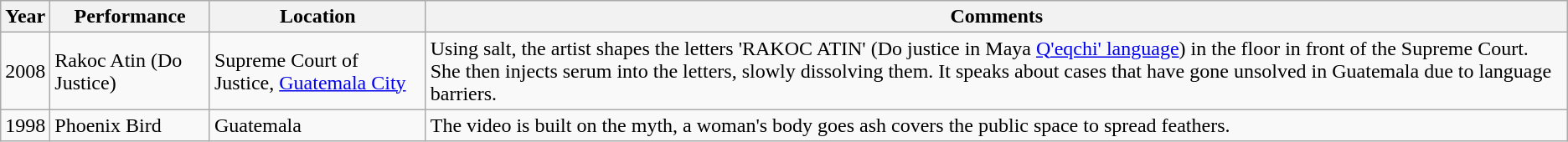<table class="wikitable sortable">
<tr>
<th>Year</th>
<th>Performance</th>
<th>Location</th>
<th>Comments</th>
</tr>
<tr>
<td>2008</td>
<td>Rakoc Atin (Do Justice)</td>
<td>Supreme Court of Justice, <a href='#'>Guatemala City</a></td>
<td>Using salt, the artist shapes the letters 'RAKOC ATIN' (Do justice in Maya <a href='#'>Q'eqchi' language</a>) in the floor in front of the Supreme Court. She then injects serum into the letters, slowly dissolving them. It speaks about cases that have gone unsolved in Guatemala due to language barriers.</td>
</tr>
<tr>
<td>1998</td>
<td>Phoenix Bird</td>
<td>Guatemala</td>
<td>The video is built on the myth, a woman's body goes ash covers the public space to spread feathers.</td>
</tr>
</table>
